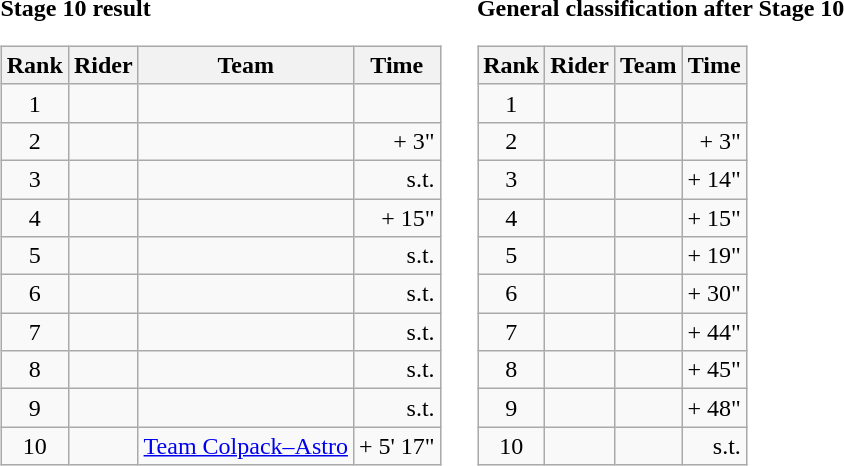<table>
<tr>
<td><strong>Stage 10 result</strong><br><table class="wikitable">
<tr>
<th scope="col">Rank</th>
<th scope="col">Rider</th>
<th scope="col">Team</th>
<th scope="col">Time</th>
</tr>
<tr>
<td style="text-align:center;">1</td>
<td></td>
<td></td>
<td style="text-align:right;"></td>
</tr>
<tr>
<td style="text-align:center;">2</td>
<td></td>
<td></td>
<td style="text-align:right;">+ 3"</td>
</tr>
<tr>
<td style="text-align:center;">3</td>
<td></td>
<td></td>
<td style="text-align:right;">s.t.</td>
</tr>
<tr>
<td style="text-align:center;">4</td>
<td></td>
<td></td>
<td style="text-align:right;">+ 15"</td>
</tr>
<tr>
<td style="text-align:center;">5</td>
<td></td>
<td></td>
<td style="text-align:right;">s.t.</td>
</tr>
<tr>
<td style="text-align:center;">6</td>
<td></td>
<td></td>
<td style="text-align:right;">s.t.</td>
</tr>
<tr>
<td style="text-align:center;">7</td>
<td></td>
<td></td>
<td style="text-align:right;">s.t.</td>
</tr>
<tr>
<td style="text-align:center;">8</td>
<td></td>
<td></td>
<td style="text-align:right;">s.t.</td>
</tr>
<tr>
<td style="text-align:center;">9</td>
<td></td>
<td></td>
<td style="text-align:right;">s.t.</td>
</tr>
<tr>
<td style="text-align:center;">10</td>
<td></td>
<td><a href='#'>Team Colpack–Astro</a></td>
<td style="text-align:right;">+ 5' 17"</td>
</tr>
</table>
</td>
<td></td>
<td><strong>General classification after Stage 10</strong><br><table class="wikitable">
<tr>
<th scope="col">Rank</th>
<th scope="col">Rider</th>
<th scope="col">Team</th>
<th scope="col">Time</th>
</tr>
<tr>
<td style="text-align:center;">1</td>
<td></td>
<td></td>
<td style="text-align:right;"></td>
</tr>
<tr>
<td style="text-align:center;">2</td>
<td></td>
<td></td>
<td style="text-align:right;">+ 3"</td>
</tr>
<tr>
<td style="text-align:center;">3</td>
<td></td>
<td></td>
<td style="text-align:right;">+ 14"</td>
</tr>
<tr>
<td style="text-align:center;">4</td>
<td></td>
<td></td>
<td style="text-align:right;">+ 15"</td>
</tr>
<tr>
<td style="text-align:center;">5</td>
<td></td>
<td></td>
<td style="text-align:right;">+ 19"</td>
</tr>
<tr>
<td style="text-align:center;">6</td>
<td></td>
<td></td>
<td style="text-align:right;">+ 30"</td>
</tr>
<tr>
<td style="text-align:center;">7</td>
<td></td>
<td></td>
<td style="text-align:right;">+ 44"</td>
</tr>
<tr>
<td style="text-align:center;">8</td>
<td></td>
<td></td>
<td style="text-align:right;">+ 45"</td>
</tr>
<tr>
<td style="text-align:center;">9</td>
<td></td>
<td></td>
<td style="text-align:right;">+ 48"</td>
</tr>
<tr>
<td style="text-align:center;">10</td>
<td></td>
<td></td>
<td style="text-align:right;">s.t.</td>
</tr>
</table>
</td>
</tr>
</table>
